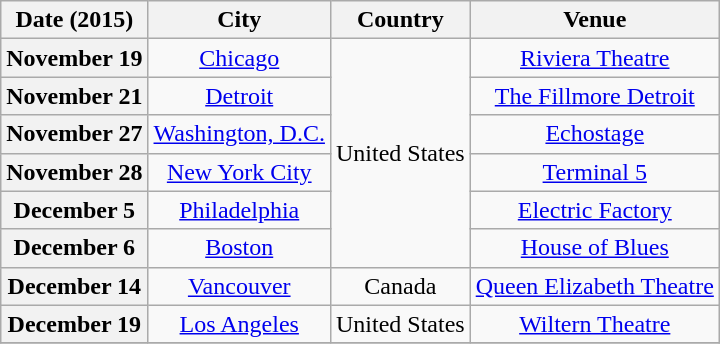<table class="wikitable plainrowheaders" style="text-align:center">
<tr>
<th scope="col">Date (2015)</th>
<th scope="col">City</th>
<th scope="col">Country</th>
<th scope="col">Venue</th>
</tr>
<tr>
<th scope="row">November 19</th>
<td><a href='#'>Chicago</a></td>
<td rowspan="6">United States</td>
<td><a href='#'>Riviera Theatre</a></td>
</tr>
<tr>
<th scope="row">November 21</th>
<td><a href='#'>Detroit</a></td>
<td><a href='#'>The Fillmore Detroit</a></td>
</tr>
<tr>
<th scope="row">November 27</th>
<td><a href='#'>Washington, D.C.</a></td>
<td><a href='#'>Echostage</a></td>
</tr>
<tr>
<th scope="row">November 28</th>
<td><a href='#'>New York City</a></td>
<td><a href='#'>Terminal 5</a></td>
</tr>
<tr>
<th scope="row">December 5</th>
<td><a href='#'>Philadelphia</a></td>
<td><a href='#'>Electric Factory</a></td>
</tr>
<tr>
<th scope="row">December 6</th>
<td><a href='#'>Boston</a></td>
<td><a href='#'>House of Blues</a></td>
</tr>
<tr>
<th scope="row">December 14</th>
<td><a href='#'>Vancouver</a></td>
<td>Canada</td>
<td><a href='#'>Queen Elizabeth Theatre</a></td>
</tr>
<tr>
<th scope="row">December 19</th>
<td><a href='#'>Los Angeles</a></td>
<td>United States</td>
<td><a href='#'>Wiltern Theatre</a></td>
</tr>
<tr>
</tr>
</table>
